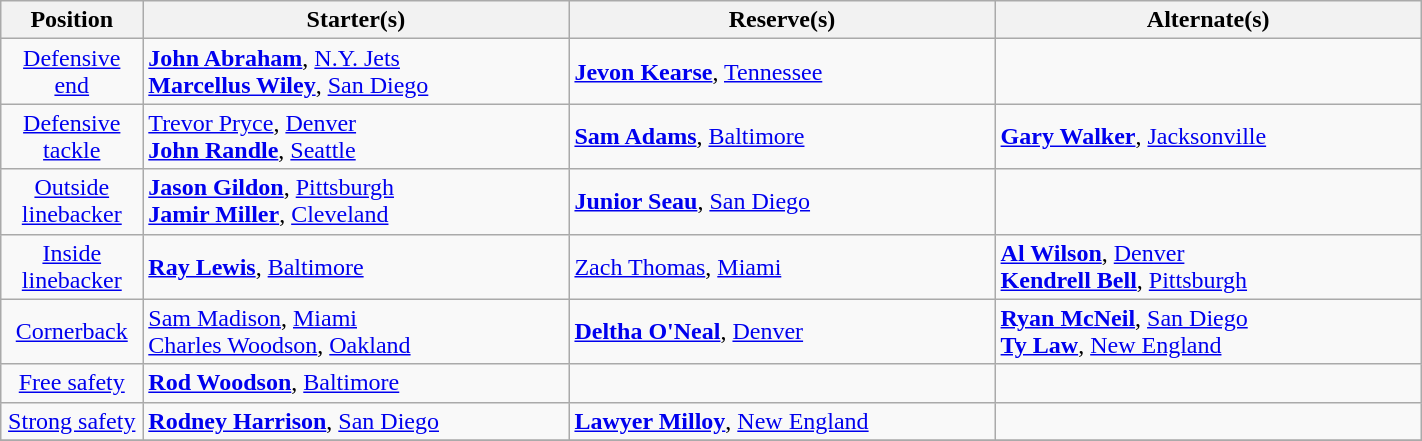<table class="wikitable" style="width:75%;">
<tr>
<th style="width:10%;">Position</th>
<th style="width:30%;">Starter(s)</th>
<th style="width:30%;">Reserve(s)</th>
<th style="width:30%;">Alternate(s)</th>
</tr>
<tr>
<td align=center><a href='#'>Defensive end</a></td>
<td> <strong><a href='#'>John Abraham</a></strong>, <a href='#'>N.Y. Jets</a><br> <strong><a href='#'>Marcellus Wiley</a></strong>, <a href='#'>San Diego</a></td>
<td> <strong><a href='#'>Jevon Kearse</a></strong>, <a href='#'>Tennessee</a></td>
<td></td>
</tr>
<tr>
<td align=center><a href='#'>Defensive tackle</a></td>
<td> <a href='#'>Trevor Pryce</a>, <a href='#'>Denver</a><br> <strong><a href='#'>John Randle</a></strong>, <a href='#'>Seattle</a></td>
<td> <strong><a href='#'>Sam Adams</a></strong>, <a href='#'>Baltimore</a></td>
<td> <strong><a href='#'>Gary Walker</a></strong>, <a href='#'>Jacksonville</a></td>
</tr>
<tr>
<td align=center><a href='#'>Outside linebacker</a></td>
<td> <strong><a href='#'>Jason Gildon</a></strong>, <a href='#'>Pittsburgh</a><br> <strong><a href='#'>Jamir Miller</a></strong>, <a href='#'>Cleveland</a></td>
<td> <strong><a href='#'>Junior Seau</a></strong>, <a href='#'>San Diego</a></td>
<td></td>
</tr>
<tr>
<td align=center><a href='#'>Inside linebacker</a></td>
<td> <strong><a href='#'>Ray Lewis</a></strong>, <a href='#'>Baltimore</a></td>
<td> <a href='#'>Zach Thomas</a>, <a href='#'>Miami</a> </td>
<td> <strong><a href='#'>Al Wilson</a></strong>, <a href='#'>Denver</a><br> <strong><a href='#'>Kendrell Bell</a></strong>, <a href='#'>Pittsburgh</a></td>
</tr>
<tr>
<td align=center><a href='#'>Cornerback</a></td>
<td> <a href='#'>Sam Madison</a>, <a href='#'>Miami</a><br> <a href='#'>Charles Woodson</a>, <a href='#'>Oakland</a></td>
<td> <strong><a href='#'>Deltha O'Neal</a></strong>, <a href='#'>Denver</a></td>
<td> <strong><a href='#'>Ryan McNeil</a></strong>, <a href='#'>San Diego</a><br> <strong><a href='#'>Ty Law</a></strong>, <a href='#'>New England</a></td>
</tr>
<tr>
<td align=center><a href='#'>Free safety</a></td>
<td> <strong><a href='#'>Rod Woodson</a></strong>, <a href='#'>Baltimore</a></td>
<td></td>
<td></td>
</tr>
<tr>
<td align=center><a href='#'>Strong safety</a></td>
<td> <strong><a href='#'>Rodney Harrison</a></strong>, <a href='#'>San Diego</a></td>
<td> <strong><a href='#'>Lawyer Milloy</a></strong>, <a href='#'>New England</a></td>
<td></td>
</tr>
<tr>
</tr>
</table>
